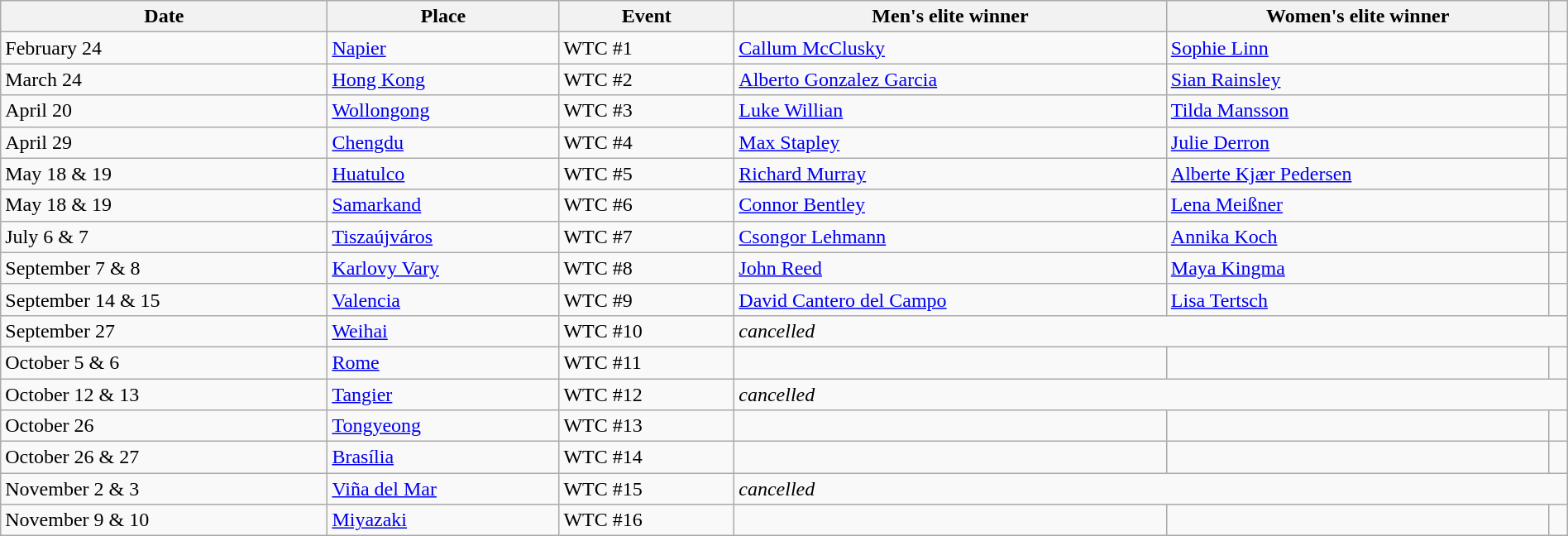<table class="wikitable sortable" style="font-size: 100%" width="100%">
<tr>
<th>Date</th>
<th>Place</th>
<th>Event</th>
<th>Men's elite winner</th>
<th>Women's elite winner</th>
<th></th>
</tr>
<tr>
<td>February 24</td>
<td> <a href='#'>Napier</a></td>
<td>WTC #1</td>
<td> <a href='#'>Callum McClusky</a></td>
<td> <a href='#'>Sophie Linn</a></td>
<td></td>
</tr>
<tr>
<td>March 24</td>
<td> <a href='#'>Hong Kong</a></td>
<td>WTC #2</td>
<td> <a href='#'>Alberto Gonzalez Garcia</a></td>
<td> <a href='#'>Sian Rainsley</a></td>
<td></td>
</tr>
<tr>
<td>April 20</td>
<td> <a href='#'>Wollongong</a></td>
<td>WTC #3</td>
<td> <a href='#'>Luke Willian</a></td>
<td> <a href='#'>Tilda Mansson</a></td>
<td></td>
</tr>
<tr>
<td>April 29</td>
<td> <a href='#'>Chengdu</a></td>
<td>WTC #4</td>
<td> <a href='#'>Max Stapley</a></td>
<td> <a href='#'>Julie Derron</a></td>
<td></td>
</tr>
<tr>
<td>May 18 & 19</td>
<td> <a href='#'>Huatulco</a></td>
<td>WTC #5</td>
<td> <a href='#'>Richard Murray</a></td>
<td> <a href='#'>Alberte Kjær Pedersen</a></td>
<td></td>
</tr>
<tr>
<td>May 18 & 19</td>
<td> <a href='#'>Samarkand</a></td>
<td>WTC #6</td>
<td> <a href='#'>Connor Bentley</a></td>
<td> <a href='#'>Lena Meißner</a></td>
<td></td>
</tr>
<tr>
<td>July 6 & 7</td>
<td> <a href='#'>Tiszaújváros</a></td>
<td>WTC #7</td>
<td> <a href='#'>Csongor Lehmann</a></td>
<td> <a href='#'>Annika Koch</a></td>
<td></td>
</tr>
<tr>
<td>September 7 & 8</td>
<td> <a href='#'>Karlovy Vary</a></td>
<td>WTC #8</td>
<td> <a href='#'>John Reed</a></td>
<td> <a href='#'>Maya Kingma</a></td>
<td></td>
</tr>
<tr>
<td>September 14 & 15</td>
<td> <a href='#'>Valencia</a></td>
<td>WTC #9</td>
<td> <a href='#'>David Cantero del Campo</a></td>
<td> <a href='#'>Lisa Tertsch</a></td>
<td></td>
</tr>
<tr>
<td>September 27</td>
<td> <a href='#'>Weihai</a></td>
<td>WTC #10</td>
<td colspan="3"><em>cancelled</em></td>
</tr>
<tr>
<td>October 5 & 6</td>
<td> <a href='#'>Rome</a></td>
<td>WTC #11</td>
<td></td>
<td></td>
<td></td>
</tr>
<tr>
<td>October 12 & 13</td>
<td> <a href='#'>Tangier</a></td>
<td>WTC #12</td>
<td colspan="3"><em>cancelled</em></td>
</tr>
<tr>
<td>October 26</td>
<td> <a href='#'>Tongyeong</a></td>
<td>WTC #13</td>
<td></td>
<td></td>
<td></td>
</tr>
<tr>
<td>October 26 & 27</td>
<td> <a href='#'>Brasília</a></td>
<td>WTC #14</td>
<td></td>
<td></td>
<td></td>
</tr>
<tr>
<td>November 2 & 3</td>
<td> <a href='#'>Viña del Mar</a></td>
<td>WTC #15</td>
<td colspan="3"><em>cancelled</em></td>
</tr>
<tr>
<td>November 9 & 10</td>
<td> <a href='#'>Miyazaki</a></td>
<td>WTC #16</td>
<td></td>
<td></td>
<td></td>
</tr>
</table>
